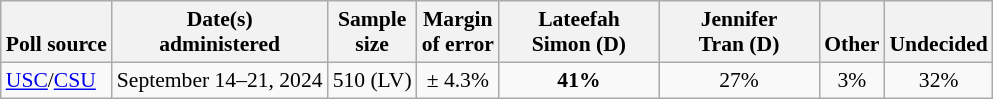<table class="wikitable" style="font-size:90%;text-align:center;">
<tr style="vertical-align:bottom">
<th>Poll source</th>
<th>Date(s)<br>administered</th>
<th>Sample<br>size</th>
<th>Margin<br>of error</th>
<th style="width:100px;">Lateefah<br>Simon (D)</th>
<th style="width:100px;">Jennifer<br>Tran (D)</th>
<th>Other</th>
<th>Undecided</th>
</tr>
<tr>
<td style="text-align:left;"><a href='#'>USC</a>/<a href='#'>CSU</a></td>
<td>September 14–21, 2024</td>
<td>510 (LV)</td>
<td>± 4.3%</td>
<td><strong>41%</strong></td>
<td>27%</td>
<td>3%</td>
<td>32%</td>
</tr>
</table>
